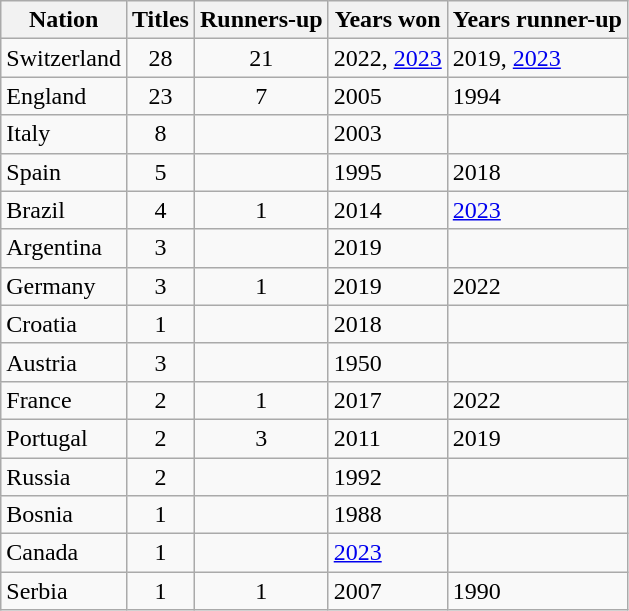<table class="wikitable sortable" style="text-align: center;">
<tr>
<th scope="col">Nation</th>
<th scope="col">Titles</th>
<th scope="col">Runners-up</th>
<th scope="col">Years won</th>
<th scope="col">Years runner-up</th>
</tr>
<tr>
<td style="text-align:left"> Switzerland</td>
<td>28</td>
<td>21</td>
<td style="text-align:left">2022, <a href='#'>2023</a></td>
<td style="text-align:left">2019, <a href='#'>2023</a></td>
</tr>
<tr>
<td style="text-align:left"> England</td>
<td>23</td>
<td>7</td>
<td style="text-align:left">2005</td>
<td style="text-align:left">1994</td>
</tr>
<tr>
<td style="text-align:left"> Italy</td>
<td>8</td>
<td></td>
<td style="text-align:left">2003</td>
<td style="text-align:left"></td>
</tr>
<tr>
<td style="text-align:left"> Spain</td>
<td>5</td>
<td></td>
<td style="text-align:left">1995</td>
<td style="text-align:left">2018</td>
</tr>
<tr>
<td style="text-align:left"> Brazil</td>
<td>4</td>
<td>1</td>
<td style="text-align:left">2014</td>
<td style="text-align:left"><a href='#'>2023</a></td>
</tr>
<tr>
<td style="text-align:left"> Argentina</td>
<td>3</td>
<td></td>
<td style="text-align:left">2019</td>
</tr>
<tr>
<td style="text-align:left"> Germany</td>
<td>3</td>
<td>1</td>
<td style="text-align:left">2019</td>
<td style="text-align:left">2022</td>
</tr>
<tr>
<td style="text-align:left"> Croatia</td>
<td>1</td>
<td></td>
<td style="text-align:left">2018</td>
<td style="text-align:left"></td>
</tr>
<tr>
<td style="text-align:left"> Austria</td>
<td>3</td>
<td></td>
<td style="text-align:left">1950</td>
<td style="text-align:left"></td>
</tr>
<tr>
<td style="text-align:left"> France</td>
<td>2</td>
<td>1</td>
<td style="text-align:left">2017</td>
<td style="text-align:left">2022</td>
</tr>
<tr>
<td style="text-align:left"> Portugal</td>
<td>2</td>
<td>3</td>
<td style="text-align:left">2011</td>
<td style="text-align:left">2019</td>
</tr>
<tr>
<td style="text-align:left"> Russia</td>
<td>2</td>
<td></td>
<td style="text-align:left">1992</td>
<td style="text-align:left"></td>
</tr>
<tr>
<td style="text-align:left"> Bosnia</td>
<td>1</td>
<td></td>
<td style="text-align:left">1988</td>
<td style="text-align:left"></td>
</tr>
<tr>
<td style="text-align:left"> Canada</td>
<td>1</td>
<td></td>
<td style="text-align:left"><a href='#'>2023</a></td>
<td style="text-align:left"></td>
</tr>
<tr>
<td style="text-align:left"> Serbia</td>
<td>1</td>
<td>1</td>
<td style="text-align:left">2007</td>
<td style="text-align:left">1990</td>
</tr>
</table>
